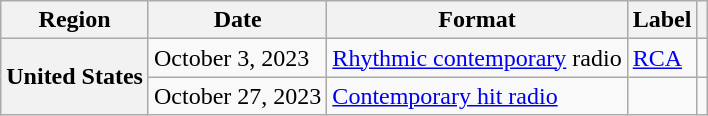<table class="wikitable plainrowheaders">
<tr>
<th scope="col">Region</th>
<th scope="col">Date</th>
<th scope="col">Format</th>
<th scope="col">Label</th>
<th scope="col"></th>
</tr>
<tr>
<th scope="row" rowspan="2">United States</th>
<td>October 3, 2023</td>
<td><a href='#'>Rhythmic contemporary</a> radio</td>
<td><a href='#'>RCA</a></td>
<td style="text-align:center;"></td>
</tr>
<tr>
<td>October 27, 2023</td>
<td><a href='#'>Contemporary hit radio</a></td>
<td></td>
<td style="text-align:center;"></td>
</tr>
</table>
